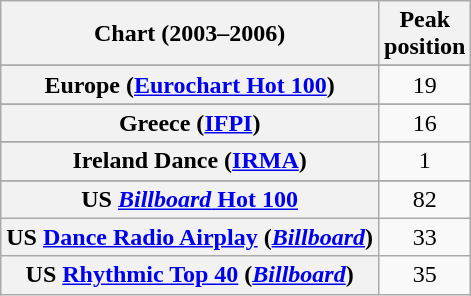<table class="wikitable sortable plainrowheaders" style="text-align:center">
<tr>
<th>Chart (2003–2006)</th>
<th>Peak<br>position</th>
</tr>
<tr>
</tr>
<tr>
</tr>
<tr>
</tr>
<tr>
<th scope="row">Europe (<a href='#'>Eurochart Hot 100</a>)</th>
<td>19</td>
</tr>
<tr>
</tr>
<tr>
<th scope="row">Greece (<a href='#'>IFPI</a>)</th>
<td>16</td>
</tr>
<tr>
</tr>
<tr>
</tr>
<tr>
</tr>
<tr>
<th scope="row">Ireland Dance (<a href='#'>IRMA</a>)</th>
<td>1</td>
</tr>
<tr>
</tr>
<tr>
</tr>
<tr>
</tr>
<tr>
</tr>
<tr>
</tr>
<tr>
<th scope="row">US <a href='#'><em>Billboard</em> Hot 100</a></th>
<td>82</td>
</tr>
<tr>
<th scope="row">US <a href='#'>Dance Radio Airplay</a> (<em><a href='#'>Billboard</a></em>)</th>
<td>33</td>
</tr>
<tr>
<th scope="row">US <a href='#'>Rhythmic Top 40</a> (<em><a href='#'>Billboard</a></em>)</th>
<td>35</td>
</tr>
</table>
